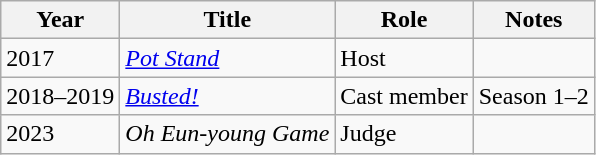<table class="wikitable">
<tr>
<th>Year</th>
<th>Title</th>
<th>Role</th>
<th>Notes</th>
</tr>
<tr>
<td>2017</td>
<td><em><a href='#'>Pot Stand</a></em></td>
<td>Host</td>
<td></td>
</tr>
<tr>
<td>2018–2019</td>
<td><em><a href='#'>Busted!</a></em></td>
<td>Cast member</td>
<td>Season 1–2</td>
</tr>
<tr>
<td>2023</td>
<td><em>Oh Eun-young Game</em></td>
<td>Judge</td>
<td></td>
</tr>
</table>
